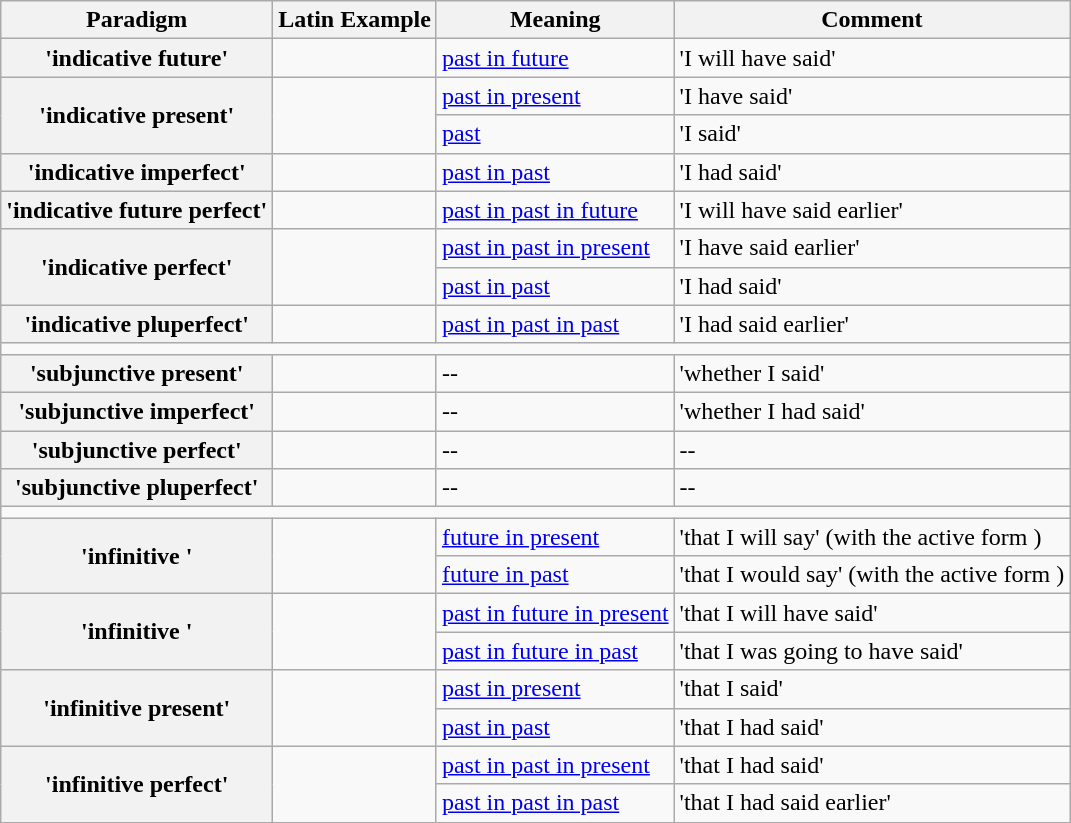<table class="wikitable">
<tr>
<th>Paradigm</th>
<th>Latin Example</th>
<th>Meaning</th>
<th>Comment</th>
</tr>
<tr>
<th rowspan=1>'indicative future'</th>
<td rowspan=1><strong></strong></td>
<td rowspan=1><a href='#'>past in future</a></td>
<td rowspan=1>'I will have said'</td>
</tr>
<tr>
<th rowspan=2>'indicative present'</th>
<td rowspan=2><strong></strong></td>
<td rowspan=1><a href='#'>past in present</a></td>
<td rowspan=1>'I have said'</td>
</tr>
<tr>
<td rowspan=1><a href='#'>past</a></td>
<td rowspan=1>'I said'</td>
</tr>
<tr>
<th rowspan=1>'indicative imperfect'</th>
<td rowspan=1><strong></strong></td>
<td rowspan=1><a href='#'>past in past</a></td>
<td rowspan=1>'I had said'</td>
</tr>
<tr>
<th rowspan=1>'indicative future perfect'</th>
<td rowspan=1><strong></strong></td>
<td rowspan=1><a href='#'>past in past in future</a></td>
<td rowspan=1>'I will have said earlier'</td>
</tr>
<tr>
<th rowspan=2>'indicative perfect'</th>
<td rowspan=2><strong></strong></td>
<td rowspan=1><a href='#'>past in past in present</a></td>
<td rowspan=1>'I have said earlier'</td>
</tr>
<tr>
<td rowspan=1><a href='#'>past in past</a></td>
<td rowspan=1>'I had said'</td>
</tr>
<tr>
<th rowspan=1>'indicative pluperfect'</th>
<td rowspan=1><strong></strong></td>
<td rowspan=1><a href='#'>past in past in past</a></td>
<td rowspan=1>'I had said earlier'</td>
</tr>
<tr>
<td colspan=4></td>
</tr>
<tr>
<th rowspan=1>'subjunctive present'</th>
<td rowspan=1><strong></strong></td>
<td rowspan=1>--</td>
<td rowspan=1>'whether I said'</td>
</tr>
<tr>
<th rowspan=1>'subjunctive imperfect'</th>
<td rowspan=1><strong></strong></td>
<td rowspan=1>--</td>
<td rowspan=1>'whether I had said'</td>
</tr>
<tr>
<th rowspan=1>'subjunctive perfect'</th>
<td rowspan=1><strong></strong></td>
<td rowspan=1>--</td>
<td rowspan=1>--</td>
</tr>
<tr>
<th rowspan=1>'subjunctive pluperfect'</th>
<td rowspan=1><strong></strong></td>
<td rowspan=1>--</td>
<td rowspan=1>--</td>
</tr>
<tr>
<td colspan=4></td>
</tr>
<tr>
<th rowspan=2>'infinitive '</th>
<td rowspan=2><strong></strong></td>
<td><a href='#'>future in present</a></td>
<td>'that I will say' (with the active form <em></em>)</td>
</tr>
<tr>
<td><a href='#'>future in past</a></td>
<td>'that I would say' (with the active form <em></em>)</td>
</tr>
<tr>
<th rowspan=2>'infinitive '</th>
<td rowspan=2><strong></strong></td>
<td><a href='#'>past in future in present</a></td>
<td>'that I will have said'</td>
</tr>
<tr>
<td><a href='#'>past in future in past</a></td>
<td>'that I was going to have said'</td>
</tr>
<tr>
<th rowspan=2>'infinitive present'</th>
<td rowspan=2><strong></strong></td>
<td><a href='#'>past in present</a></td>
<td>'that I said'</td>
</tr>
<tr>
<td><a href='#'>past in past</a></td>
<td>'that I had said'</td>
</tr>
<tr>
<th rowspan=2>'infinitive perfect'</th>
<td rowspan=2><strong></strong></td>
<td><a href='#'>past in past in present</a></td>
<td>'that I had said'</td>
</tr>
<tr>
<td><a href='#'>past in past in past</a></td>
<td>'that I had said earlier'</td>
</tr>
</table>
